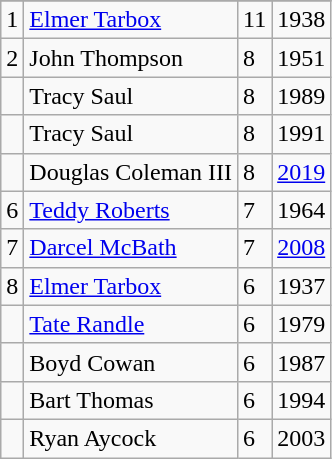<table class="wikitable">
<tr>
</tr>
<tr>
<td>1</td>
<td><a href='#'>Elmer Tarbox</a></td>
<td>11</td>
<td>1938</td>
</tr>
<tr>
<td>2</td>
<td>John Thompson</td>
<td>8</td>
<td>1951</td>
</tr>
<tr>
<td></td>
<td>Tracy Saul</td>
<td>8</td>
<td>1989</td>
</tr>
<tr>
<td></td>
<td>Tracy Saul</td>
<td>8</td>
<td>1991</td>
</tr>
<tr>
<td></td>
<td>Douglas Coleman III</td>
<td>8</td>
<td><a href='#'>2019</a></td>
</tr>
<tr>
<td>6</td>
<td><a href='#'>Teddy Roberts</a></td>
<td>7</td>
<td>1964</td>
</tr>
<tr>
<td>7</td>
<td><a href='#'>Darcel McBath</a></td>
<td>7</td>
<td><a href='#'>2008</a></td>
</tr>
<tr>
<td>8</td>
<td><a href='#'>Elmer Tarbox</a></td>
<td>6</td>
<td>1937</td>
</tr>
<tr>
<td></td>
<td><a href='#'>Tate Randle</a></td>
<td>6</td>
<td>1979</td>
</tr>
<tr>
<td></td>
<td>Boyd Cowan</td>
<td>6</td>
<td>1987</td>
</tr>
<tr>
<td></td>
<td>Bart Thomas</td>
<td>6</td>
<td>1994</td>
</tr>
<tr>
<td></td>
<td>Ryan Aycock</td>
<td>6</td>
<td>2003</td>
</tr>
</table>
